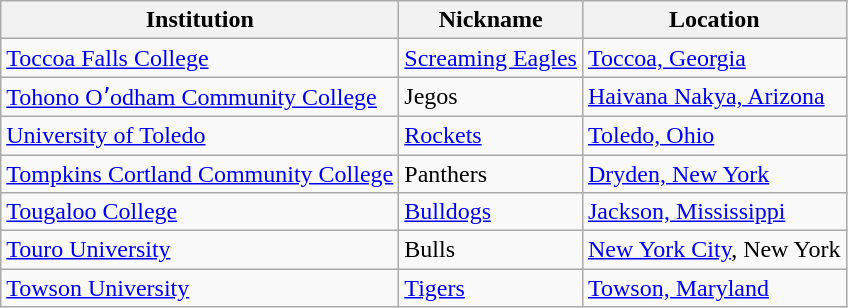<table class="wikitable">
<tr>
<th>Institution</th>
<th>Nickname</th>
<th>Location</th>
</tr>
<tr>
<td><a href='#'>Toccoa Falls College</a></td>
<td><a href='#'>Screaming Eagles</a></td>
<td><a href='#'>Toccoa, Georgia</a></td>
</tr>
<tr>
<td><a href='#'>Tohono Oʼodham Community College</a></td>
<td>Jegos</td>
<td><a href='#'>Haivana Nakya, Arizona</a></td>
</tr>
<tr>
<td><a href='#'>University of Toledo</a></td>
<td><a href='#'>Rockets</a></td>
<td><a href='#'>Toledo, Ohio</a></td>
</tr>
<tr>
<td><a href='#'>Tompkins Cortland Community College</a></td>
<td>Panthers</td>
<td><a href='#'>Dryden, New York</a></td>
</tr>
<tr>
<td><a href='#'>Tougaloo College</a></td>
<td><a href='#'>Bulldogs</a></td>
<td><a href='#'>Jackson, Mississippi</a></td>
</tr>
<tr>
<td><a href='#'>Touro University</a></td>
<td>Bulls</td>
<td><a href='#'>New York City</a>, New York</td>
</tr>
<tr>
<td><a href='#'>Towson University</a></td>
<td><a href='#'>Tigers</a></td>
<td><a href='#'>Towson, Maryland</a></td>
</tr>
</table>
